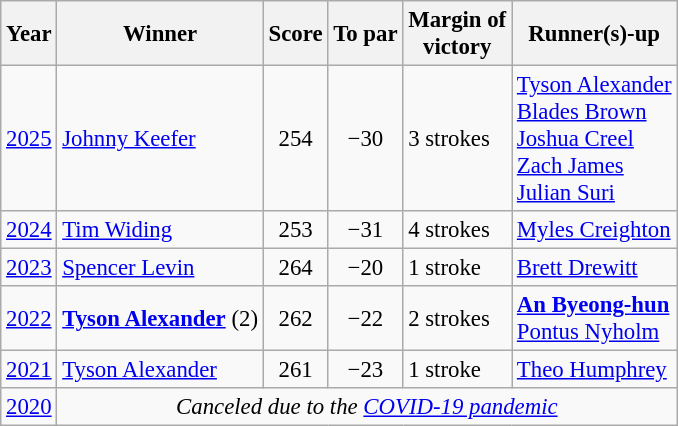<table class=wikitable style=font-size:95%>
<tr>
<th>Year</th>
<th>Winner</th>
<th>Score</th>
<th>To par</th>
<th>Margin of<br>victory</th>
<th>Runner(s)-up</th>
</tr>
<tr>
<td><a href='#'>2025</a></td>
<td> <a href='#'>Johnny Keefer</a></td>
<td align=center>254</td>
<td align=center>−30</td>
<td>3 strokes</td>
<td> <a href='#'>Tyson Alexander</a><br> <a href='#'>Blades Brown</a><br> <a href='#'>Joshua Creel</a><br> <a href='#'>Zach James</a><br> <a href='#'>Julian Suri</a></td>
</tr>
<tr>
<td><a href='#'>2024</a></td>
<td> <a href='#'>Tim Widing</a></td>
<td align=center>253</td>
<td align=center>−31</td>
<td>4 strokes</td>
<td> <a href='#'>Myles Creighton</a></td>
</tr>
<tr>
<td><a href='#'>2023</a></td>
<td> <a href='#'>Spencer Levin</a></td>
<td align=center>264</td>
<td align=center>−20</td>
<td>1 stroke</td>
<td> <a href='#'>Brett Drewitt</a></td>
</tr>
<tr>
<td><a href='#'>2022</a></td>
<td> <strong><a href='#'>Tyson Alexander</a></strong> (2)</td>
<td align=center>262</td>
<td align=center>−22</td>
<td>2 strokes</td>
<td> <strong><a href='#'>An Byeong-hun</a></strong><br> <a href='#'>Pontus Nyholm</a></td>
</tr>
<tr>
<td><a href='#'>2021</a></td>
<td> <a href='#'>Tyson Alexander</a></td>
<td align=center>261</td>
<td align=center>−23</td>
<td>1 stroke</td>
<td> <a href='#'>Theo Humphrey</a></td>
</tr>
<tr>
<td><a href='#'>2020</a></td>
<td colspan=5 align=center><em>Canceled due to the <a href='#'>COVID-19 pandemic</a></em></td>
</tr>
</table>
